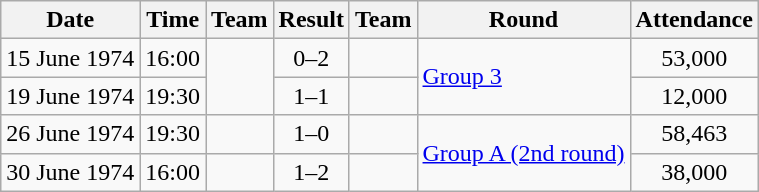<table class="wikitable">
<tr>
<th>Date</th>
<th>Time</th>
<th>Team</th>
<th>Result</th>
<th>Team</th>
<th>Round</th>
<th>Attendance</th>
</tr>
<tr>
<td>15 June 1974</td>
<td>16:00</td>
<td rowspan="2"></td>
<td style="text-align:center;">0–2</td>
<td></td>
<td rowspan="2"><a href='#'>Group 3</a></td>
<td style="text-align:center;">53,000</td>
</tr>
<tr>
<td>19 June 1974</td>
<td>19:30</td>
<td style="text-align:center;">1–1</td>
<td></td>
<td style="text-align:center;">12,000</td>
</tr>
<tr>
<td>26 June 1974</td>
<td>19:30</td>
<td></td>
<td style="text-align:center;">1–0</td>
<td></td>
<td rowspan="2"><a href='#'>Group A (2nd round)</a></td>
<td style="text-align:center;">58,463</td>
</tr>
<tr>
<td>30 June 1974</td>
<td>16:00</td>
<td></td>
<td style="text-align:center;">1–2</td>
<td></td>
<td style="text-align:center;">38,000</td>
</tr>
</table>
